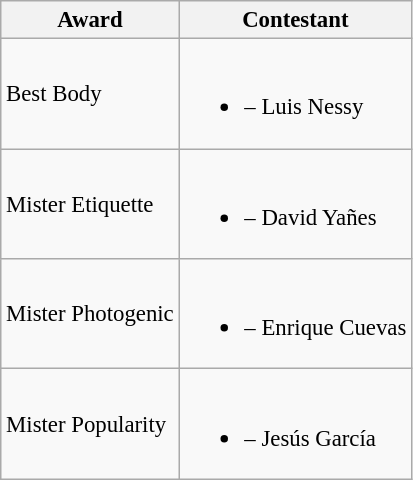<table class="wikitable sortable" style="font-size: 95%;">
<tr>
<th>Award</th>
<th>Contestant</th>
</tr>
<tr>
<td>Best Body</td>
<td><br><ul><li> – Luis Nessy</li></ul></td>
</tr>
<tr>
<td>Mister Etiquette</td>
<td><br><ul><li> – David Yañes</li></ul></td>
</tr>
<tr>
<td>Mister Photogenic</td>
<td><br><ul><li> – Enrique Cuevas</li></ul></td>
</tr>
<tr>
<td>Mister Popularity</td>
<td><br><ul><li> – Jesús García</li></ul></td>
</tr>
</table>
